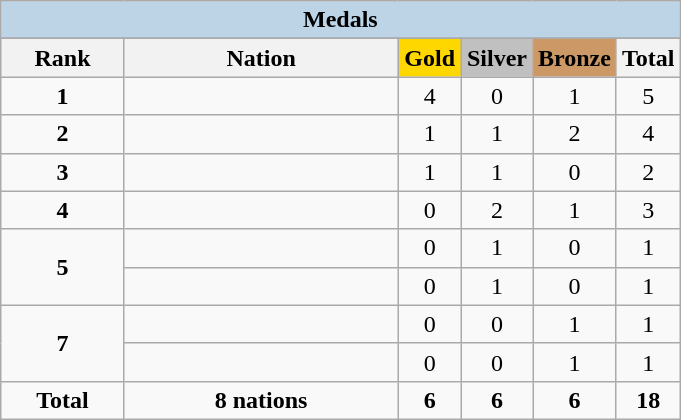<table class="wikitable" style="text-align:center">
<tr>
<td colspan="6" style="background:#BCD4E6"><strong>Medals</strong></td>
</tr>
<tr>
</tr>
<tr style="background-color:#EDEDED;">
<th width="75px" class="hintergrundfarbe5">Rank</th>
<th width="175px" class="hintergrundfarbe6">Nation</th>
<th style="background:    gold; width:35px ">Gold</th>
<th style="background:  silver; width:35px ">Silver</th>
<th style="background: #CC9966; width:35px ">Bronze</th>
<th width="35px">Total</th>
</tr>
<tr>
<td><strong>1</strong></td>
<td align=left></td>
<td>4</td>
<td>0</td>
<td>1</td>
<td>5</td>
</tr>
<tr>
<td><strong>2</strong></td>
<td align=left></td>
<td>1</td>
<td>1</td>
<td>2</td>
<td>4</td>
</tr>
<tr>
<td><strong>3</strong></td>
<td align=left></td>
<td>1</td>
<td>1</td>
<td>0</td>
<td>2</td>
</tr>
<tr>
<td><strong>4</strong></td>
<td align=left></td>
<td>0</td>
<td>2</td>
<td>1</td>
<td>3</td>
</tr>
<tr>
<td rowspan=2><strong>5</strong></td>
<td align=left></td>
<td>0</td>
<td>1</td>
<td>0</td>
<td>1</td>
</tr>
<tr>
<td align=left></td>
<td>0</td>
<td>1</td>
<td>0</td>
<td>1</td>
</tr>
<tr>
<td rowspan=2><strong>7</strong></td>
<td align=left><em></em></td>
<td>0</td>
<td>0</td>
<td>1</td>
<td>1</td>
</tr>
<tr>
<td align=left><em> </em></td>
<td>0</td>
<td>0</td>
<td>1</td>
<td>1</td>
</tr>
<tr>
<td><strong>Total</strong></td>
<td><strong>8 nations</strong></td>
<td><strong>6</strong></td>
<td><strong>6</strong></td>
<td><strong>6</strong></td>
<td><strong>18</strong></td>
</tr>
</table>
